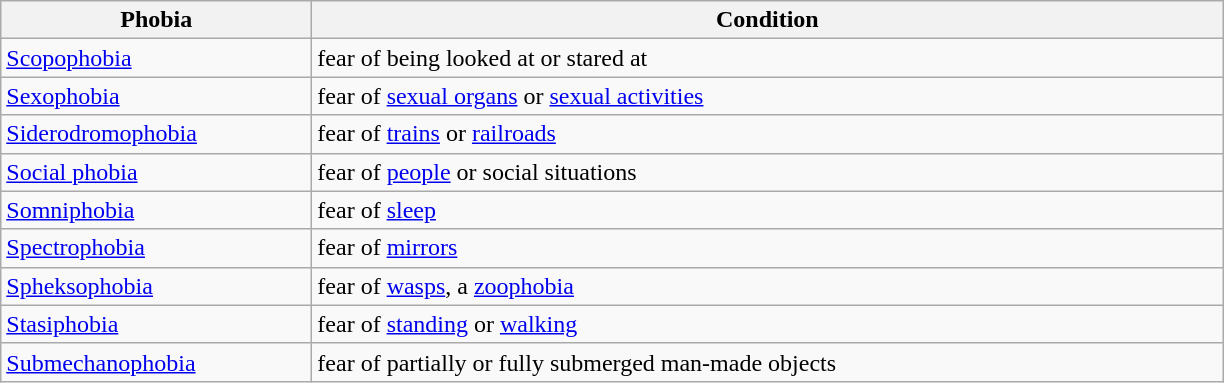<table class="wikitable sortable" border="1">
<tr>
<th width="200px">Phobia</th>
<th width="600px">Condition</th>
</tr>
<tr>
<td><a href='#'>Scopophobia</a></td>
<td>fear of being looked at or stared at</td>
</tr>
<tr>
<td><a href='#'>Sexophobia</a></td>
<td>fear of <a href='#'>sexual organs</a> or <a href='#'>sexual activities</a></td>
</tr>
<tr>
<td><a href='#'>Siderodromophobia</a></td>
<td>fear of <a href='#'>trains</a> or <a href='#'>railroads</a></td>
</tr>
<tr>
<td><a href='#'>Social phobia</a></td>
<td>fear of <a href='#'>people</a> or social situations</td>
</tr>
<tr>
<td><a href='#'>Somniphobia</a></td>
<td>fear of <a href='#'>sleep</a></td>
</tr>
<tr>
<td><a href='#'>Spectrophobia</a></td>
<td>fear of <a href='#'>mirrors</a></td>
</tr>
<tr>
<td><a href='#'>Spheksophobia</a></td>
<td>fear of <a href='#'>wasps</a>, a <a href='#'>zoophobia</a></td>
</tr>
<tr>
<td><a href='#'>Stasiphobia</a></td>
<td>fear of <a href='#'>standing</a> or <a href='#'>walking</a></td>
</tr>
<tr>
<td><a href='#'>Submechanophobia</a></td>
<td>fear of partially or fully submerged man-made objects</td>
</tr>
</table>
